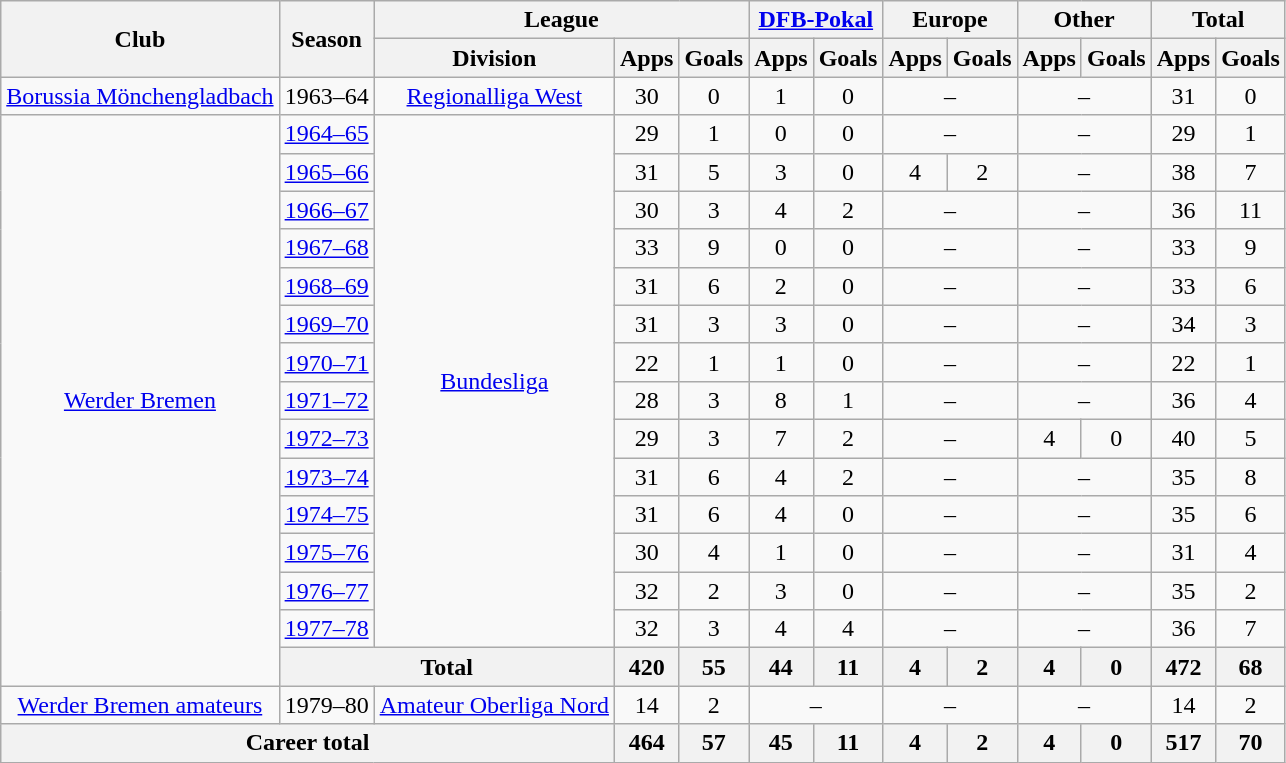<table class="wikitable" style="text-align: center">
<tr>
<th rowspan="2">Club</th>
<th rowspan="2">Season</th>
<th colspan="3">League</th>
<th colspan="2"><a href='#'>DFB-Pokal</a></th>
<th colspan="2">Europe</th>
<th colspan="2">Other</th>
<th colspan="2">Total</th>
</tr>
<tr>
<th>Division</th>
<th>Apps</th>
<th>Goals</th>
<th>Apps</th>
<th>Goals</th>
<th>Apps</th>
<th>Goals</th>
<th>Apps</th>
<th>Goals</th>
<th>Apps</th>
<th>Goals</th>
</tr>
<tr>
<td><a href='#'>Borussia Mönchengladbach</a></td>
<td>1963–64</td>
<td><a href='#'>Regionalliga West</a></td>
<td>30</td>
<td>0</td>
<td>1</td>
<td>0</td>
<td colspan="2">–</td>
<td colspan="2">–</td>
<td>31</td>
<td>0</td>
</tr>
<tr>
<td rowspan="15"><a href='#'>Werder Bremen</a></td>
<td><a href='#'>1964–65</a></td>
<td rowspan="14"><a href='#'>Bundesliga</a></td>
<td>29</td>
<td>1</td>
<td>0</td>
<td>0</td>
<td colspan="2">–</td>
<td colspan="2">–</td>
<td>29</td>
<td>1</td>
</tr>
<tr>
<td><a href='#'>1965–66</a></td>
<td>31</td>
<td>5</td>
<td>3</td>
<td>0</td>
<td>4</td>
<td>2</td>
<td colspan="2">–</td>
<td>38</td>
<td>7</td>
</tr>
<tr>
<td><a href='#'>1966–67</a></td>
<td>30</td>
<td>3</td>
<td>4</td>
<td>2</td>
<td colspan="2">–</td>
<td colspan="2">–</td>
<td>36</td>
<td>11</td>
</tr>
<tr>
<td><a href='#'>1967–68</a></td>
<td>33</td>
<td>9</td>
<td>0</td>
<td>0</td>
<td colspan="2">–</td>
<td colspan="2">–</td>
<td>33</td>
<td>9</td>
</tr>
<tr>
<td><a href='#'>1968–69</a></td>
<td>31</td>
<td>6</td>
<td>2</td>
<td>0</td>
<td colspan="2">–</td>
<td colspan="2">–</td>
<td>33</td>
<td>6</td>
</tr>
<tr>
<td><a href='#'>1969–70</a></td>
<td>31</td>
<td>3</td>
<td>3</td>
<td>0</td>
<td colspan="2">–</td>
<td colspan="2">–</td>
<td>34</td>
<td>3</td>
</tr>
<tr>
<td><a href='#'>1970–71</a></td>
<td>22</td>
<td>1</td>
<td>1</td>
<td>0</td>
<td colspan="2">–</td>
<td colspan="2">–</td>
<td>22</td>
<td>1</td>
</tr>
<tr>
<td><a href='#'>1971–72</a></td>
<td>28</td>
<td>3</td>
<td>8</td>
<td>1</td>
<td colspan="2">–</td>
<td colspan="2">–</td>
<td>36</td>
<td>4</td>
</tr>
<tr>
<td><a href='#'>1972–73</a></td>
<td>29</td>
<td>3</td>
<td>7</td>
<td>2</td>
<td colspan="2">–</td>
<td>4</td>
<td>0</td>
<td>40</td>
<td>5</td>
</tr>
<tr>
<td><a href='#'>1973–74</a></td>
<td>31</td>
<td>6</td>
<td>4</td>
<td>2</td>
<td colspan="2">–</td>
<td colspan="2">–</td>
<td>35</td>
<td>8</td>
</tr>
<tr>
<td><a href='#'>1974–75</a></td>
<td>31</td>
<td>6</td>
<td>4</td>
<td>0</td>
<td colspan="2">–</td>
<td colspan="2">–</td>
<td>35</td>
<td>6</td>
</tr>
<tr>
<td><a href='#'>1975–76</a></td>
<td>30</td>
<td>4</td>
<td>1</td>
<td>0</td>
<td colspan="2">–</td>
<td colspan="2">–</td>
<td>31</td>
<td>4</td>
</tr>
<tr>
<td><a href='#'>1976–77</a></td>
<td>32</td>
<td>2</td>
<td>3</td>
<td>0</td>
<td colspan="2">–</td>
<td colspan="2">–</td>
<td>35</td>
<td>2</td>
</tr>
<tr>
<td><a href='#'>1977–78</a></td>
<td>32</td>
<td>3</td>
<td>4</td>
<td>4</td>
<td colspan="2">–</td>
<td colspan="2">–</td>
<td>36</td>
<td>7</td>
</tr>
<tr>
<th colspan="2">Total</th>
<th>420</th>
<th>55</th>
<th>44</th>
<th>11</th>
<th>4</th>
<th>2</th>
<th>4</th>
<th>0</th>
<th>472</th>
<th>68</th>
</tr>
<tr>
<td><a href='#'>Werder Bremen amateurs</a></td>
<td>1979–80</td>
<td><a href='#'>Amateur Oberliga Nord</a></td>
<td>14</td>
<td>2</td>
<td colspan="2">–</td>
<td colspan="2">–</td>
<td colspan="2">–</td>
<td>14</td>
<td>2</td>
</tr>
<tr>
<th colspan="3">Career total</th>
<th>464</th>
<th>57</th>
<th>45</th>
<th>11</th>
<th>4</th>
<th>2</th>
<th>4</th>
<th>0</th>
<th>517</th>
<th>70</th>
</tr>
</table>
